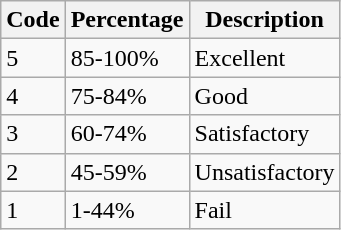<table class="wikitable">
<tr>
<th>Code</th>
<th>Percentage</th>
<th>Description</th>
</tr>
<tr>
<td>5</td>
<td>85-100%</td>
<td>Excellent</td>
</tr>
<tr>
<td>4</td>
<td>75-84%</td>
<td>Good</td>
</tr>
<tr>
<td>3</td>
<td>60-74%</td>
<td>Satisfactory</td>
</tr>
<tr>
<td>2</td>
<td>45-59%</td>
<td>Unsatisfactory</td>
</tr>
<tr>
<td>1</td>
<td>1-44%</td>
<td>Fail</td>
</tr>
</table>
